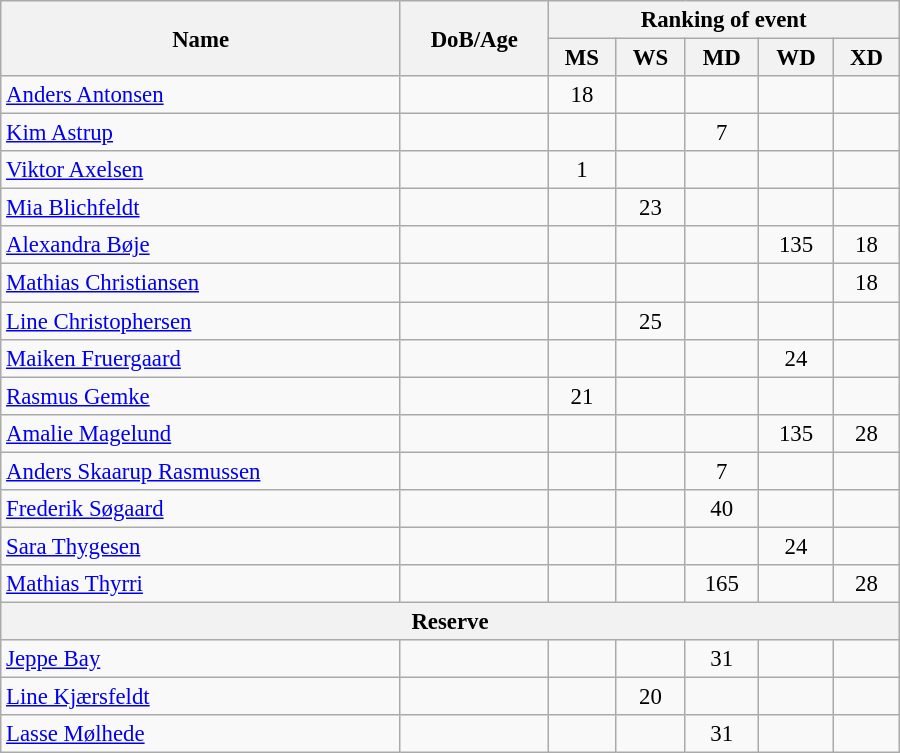<table class="wikitable"  style="width:600px; font-size:95%; text-align:center">
<tr>
<th align="left" rowspan="2">Name</th>
<th align="left" rowspan="2">DoB/Age</th>
<th align="center" colspan="5">Ranking of event</th>
</tr>
<tr>
<th align="left">MS</th>
<th align="left">WS</th>
<th align="left">MD</th>
<th align="left">WD</th>
<th align="left">XD</th>
</tr>
<tr>
<td align="left"><a href='#'>Anders Antonsen</a></td>
<td align="left"></td>
<td>18</td>
<td></td>
<td></td>
<td></td>
<td></td>
</tr>
<tr>
<td align="left"><a href='#'>Kim Astrup</a></td>
<td align="left"></td>
<td></td>
<td></td>
<td>7</td>
<td></td>
<td></td>
</tr>
<tr>
<td align="left"><a href='#'>Viktor Axelsen</a></td>
<td align="left"></td>
<td>1</td>
<td></td>
<td></td>
<td></td>
<td></td>
</tr>
<tr>
<td align="left"><a href='#'>Mia Blichfeldt</a></td>
<td align="left"></td>
<td></td>
<td>23</td>
<td></td>
<td></td>
<td></td>
</tr>
<tr>
<td align="left"><a href='#'>Alexandra Bøje</a></td>
<td align="left"></td>
<td></td>
<td></td>
<td></td>
<td>135</td>
<td>18</td>
</tr>
<tr>
<td align="left"><a href='#'>Mathias Christiansen</a></td>
<td align="left"></td>
<td></td>
<td></td>
<td></td>
<td></td>
<td>18</td>
</tr>
<tr>
<td align="left"><a href='#'>Line Christophersen</a></td>
<td align="left"></td>
<td></td>
<td>25</td>
<td></td>
<td></td>
<td></td>
</tr>
<tr>
<td align="left"><a href='#'>Maiken Fruergaard</a></td>
<td align="left"></td>
<td></td>
<td></td>
<td></td>
<td>24</td>
<td></td>
</tr>
<tr>
<td align="left"><a href='#'>Rasmus Gemke</a></td>
<td align="left"></td>
<td>21</td>
<td></td>
<td></td>
<td></td>
<td></td>
</tr>
<tr>
<td align="left"><a href='#'>Amalie Magelund</a></td>
<td align="left"></td>
<td></td>
<td></td>
<td></td>
<td>135</td>
<td>28</td>
</tr>
<tr>
<td align="left"><a href='#'>Anders Skaarup Rasmussen</a></td>
<td align="left"></td>
<td></td>
<td></td>
<td>7</td>
<td></td>
<td></td>
</tr>
<tr>
<td align="left"><a href='#'>Frederik Søgaard</a></td>
<td align="left"></td>
<td></td>
<td></td>
<td>40</td>
<td></td>
<td></td>
</tr>
<tr>
<td align="left"><a href='#'>Sara Thygesen</a></td>
<td align="left"></td>
<td></td>
<td></td>
<td></td>
<td>24</td>
<td></td>
</tr>
<tr>
<td align="left"><a href='#'>Mathias Thyrri</a></td>
<td align="left"></td>
<td></td>
<td></td>
<td>165</td>
<td></td>
<td>28</td>
</tr>
<tr>
<th colspan="7">Reserve</th>
</tr>
<tr>
<td align="left"><a href='#'>Jeppe Bay</a></td>
<td align="left"></td>
<td></td>
<td></td>
<td>31</td>
<td></td>
<td></td>
</tr>
<tr>
<td align="left"><a href='#'>Line Kjærsfeldt</a></td>
<td align="left"></td>
<td></td>
<td>20</td>
<td></td>
<td></td>
<td></td>
</tr>
<tr>
<td align="left"><a href='#'>Lasse Mølhede</a></td>
<td align="left"></td>
<td></td>
<td></td>
<td>31</td>
<td></td>
<td></td>
</tr>
</table>
